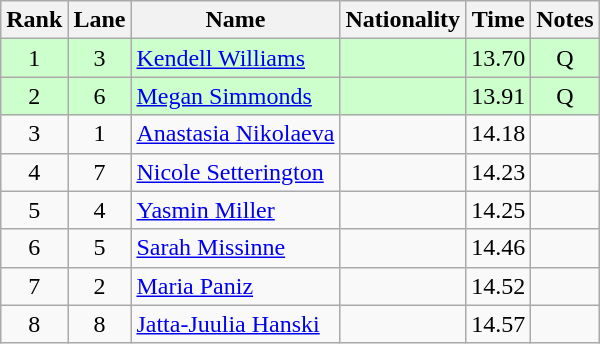<table class="wikitable sortable" style="text-align:center">
<tr>
<th>Rank</th>
<th>Lane</th>
<th>Name</th>
<th>Nationality</th>
<th>Time</th>
<th>Notes</th>
</tr>
<tr bgcolor=ccffcc>
<td align=center>1</td>
<td align=center>3</td>
<td align=left><a href='#'>Kendell Williams</a></td>
<td align=left></td>
<td>13.70</td>
<td>Q</td>
</tr>
<tr bgcolor=ccffcc>
<td align=center>2</td>
<td align=center>6</td>
<td align=left><a href='#'>Megan Simmonds</a></td>
<td align=left></td>
<td>13.91</td>
<td>Q</td>
</tr>
<tr>
<td align=center>3</td>
<td align=center>1</td>
<td align=left><a href='#'>Anastasia Nikolaeva</a></td>
<td align=left></td>
<td>14.18</td>
<td></td>
</tr>
<tr>
<td align=center>4</td>
<td align=center>7</td>
<td align=left><a href='#'>Nicole Setterington</a></td>
<td align=left></td>
<td>14.23</td>
<td></td>
</tr>
<tr>
<td align=center>5</td>
<td align=center>4</td>
<td align=left><a href='#'>Yasmin Miller</a></td>
<td align=left></td>
<td>14.25</td>
<td></td>
</tr>
<tr>
<td align=center>6</td>
<td align=center>5</td>
<td align=left><a href='#'>Sarah Missinne</a></td>
<td align=left></td>
<td>14.46</td>
<td></td>
</tr>
<tr>
<td align=center>7</td>
<td align=center>2</td>
<td align=left><a href='#'>Maria Paniz</a></td>
<td align=left></td>
<td>14.52</td>
<td></td>
</tr>
<tr>
<td align=center>8</td>
<td align=center>8</td>
<td align=left><a href='#'>Jatta-Juulia Hanski</a></td>
<td align=left></td>
<td>14.57</td>
<td></td>
</tr>
</table>
